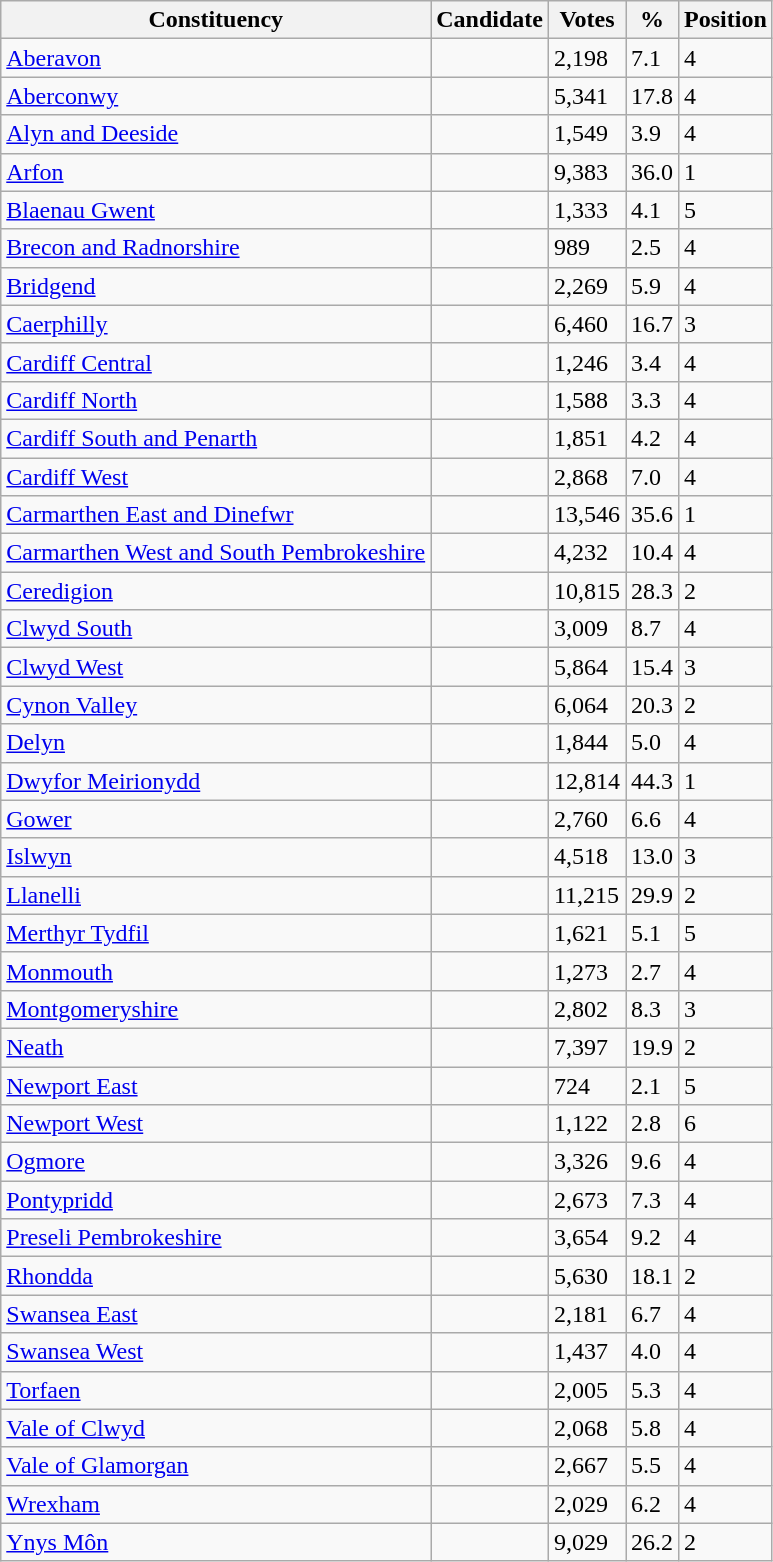<table class="wikitable sortable">
<tr>
<th>Constituency</th>
<th>Candidate</th>
<th>Votes</th>
<th>%</th>
<th>Position</th>
</tr>
<tr>
<td><a href='#'>Aberavon</a></td>
<td></td>
<td>2,198</td>
<td>7.1</td>
<td>4</td>
</tr>
<tr>
<td><a href='#'>Aberconwy</a></td>
<td></td>
<td>5,341</td>
<td>17.8</td>
<td>4</td>
</tr>
<tr>
<td><a href='#'>Alyn and Deeside</a></td>
<td></td>
<td>1,549</td>
<td>3.9</td>
<td>4</td>
</tr>
<tr>
<td><a href='#'>Arfon</a></td>
<td></td>
<td>9,383</td>
<td>36.0</td>
<td>1</td>
</tr>
<tr>
<td><a href='#'>Blaenau Gwent</a></td>
<td></td>
<td>1,333</td>
<td>4.1</td>
<td>5</td>
</tr>
<tr>
<td><a href='#'>Brecon and Radnorshire</a></td>
<td></td>
<td>989</td>
<td>2.5</td>
<td>4</td>
</tr>
<tr>
<td><a href='#'>Bridgend</a></td>
<td></td>
<td>2,269</td>
<td>5.9</td>
<td>4</td>
</tr>
<tr>
<td><a href='#'>Caerphilly</a></td>
<td></td>
<td>6,460</td>
<td>16.7</td>
<td>3</td>
</tr>
<tr>
<td><a href='#'>Cardiff Central</a></td>
<td></td>
<td>1,246</td>
<td>3.4</td>
<td>4</td>
</tr>
<tr>
<td><a href='#'>Cardiff North</a></td>
<td></td>
<td>1,588</td>
<td>3.3</td>
<td>4</td>
</tr>
<tr>
<td><a href='#'>Cardiff South and Penarth</a></td>
<td></td>
<td>1,851</td>
<td>4.2</td>
<td>4</td>
</tr>
<tr>
<td><a href='#'>Cardiff West</a></td>
<td></td>
<td>2,868</td>
<td>7.0</td>
<td>4</td>
</tr>
<tr>
<td><a href='#'>Carmarthen East and Dinefwr</a></td>
<td></td>
<td>13,546</td>
<td>35.6</td>
<td>1</td>
</tr>
<tr>
<td><a href='#'>Carmarthen West and South Pembrokeshire</a></td>
<td></td>
<td>4,232</td>
<td>10.4</td>
<td>4</td>
</tr>
<tr>
<td><a href='#'>Ceredigion</a></td>
<td></td>
<td>10,815</td>
<td>28.3</td>
<td>2</td>
</tr>
<tr>
<td><a href='#'>Clwyd South</a></td>
<td></td>
<td>3,009</td>
<td>8.7</td>
<td>4</td>
</tr>
<tr>
<td><a href='#'>Clwyd West</a></td>
<td></td>
<td>5,864</td>
<td>15.4</td>
<td>3</td>
</tr>
<tr>
<td><a href='#'>Cynon Valley</a></td>
<td></td>
<td>6,064</td>
<td>20.3</td>
<td>2</td>
</tr>
<tr>
<td><a href='#'>Delyn</a></td>
<td></td>
<td>1,844</td>
<td>5.0</td>
<td>4</td>
</tr>
<tr>
<td><a href='#'>Dwyfor Meirionydd</a></td>
<td></td>
<td>12,814</td>
<td>44.3</td>
<td>1</td>
</tr>
<tr>
<td><a href='#'>Gower</a></td>
<td></td>
<td>2,760</td>
<td>6.6</td>
<td>4</td>
</tr>
<tr>
<td><a href='#'>Islwyn</a></td>
<td></td>
<td>4,518</td>
<td>13.0</td>
<td>3</td>
</tr>
<tr>
<td><a href='#'>Llanelli</a></td>
<td></td>
<td>11,215</td>
<td>29.9</td>
<td>2</td>
</tr>
<tr>
<td><a href='#'>Merthyr Tydfil</a></td>
<td></td>
<td>1,621</td>
<td>5.1</td>
<td>5</td>
</tr>
<tr>
<td><a href='#'>Monmouth</a></td>
<td></td>
<td>1,273</td>
<td>2.7</td>
<td>4</td>
</tr>
<tr>
<td><a href='#'>Montgomeryshire</a></td>
<td></td>
<td>2,802</td>
<td>8.3</td>
<td>3</td>
</tr>
<tr>
<td><a href='#'>Neath</a></td>
<td></td>
<td>7,397</td>
<td>19.9</td>
<td>2</td>
</tr>
<tr>
<td><a href='#'>Newport East</a></td>
<td></td>
<td>724</td>
<td>2.1</td>
<td>5</td>
</tr>
<tr>
<td><a href='#'>Newport West</a></td>
<td></td>
<td>1,122</td>
<td>2.8</td>
<td>6</td>
</tr>
<tr>
<td><a href='#'>Ogmore</a></td>
<td></td>
<td>3,326</td>
<td>9.6</td>
<td>4</td>
</tr>
<tr>
<td><a href='#'>Pontypridd</a></td>
<td></td>
<td>2,673</td>
<td>7.3</td>
<td>4</td>
</tr>
<tr>
<td><a href='#'>Preseli Pembrokeshire</a></td>
<td></td>
<td>3,654</td>
<td>9.2</td>
<td>4</td>
</tr>
<tr>
<td><a href='#'>Rhondda</a></td>
<td></td>
<td>5,630</td>
<td>18.1</td>
<td>2</td>
</tr>
<tr>
<td><a href='#'>Swansea East</a></td>
<td></td>
<td>2,181</td>
<td>6.7</td>
<td>4</td>
</tr>
<tr>
<td><a href='#'>Swansea West</a></td>
<td></td>
<td>1,437</td>
<td>4.0</td>
<td>4</td>
</tr>
<tr>
<td><a href='#'>Torfaen</a></td>
<td></td>
<td>2,005</td>
<td>5.3</td>
<td>4</td>
</tr>
<tr>
<td><a href='#'>Vale of Clwyd</a></td>
<td></td>
<td>2,068</td>
<td>5.8</td>
<td>4</td>
</tr>
<tr>
<td><a href='#'>Vale of Glamorgan</a></td>
<td></td>
<td>2,667</td>
<td>5.5</td>
<td>4</td>
</tr>
<tr>
<td><a href='#'>Wrexham</a></td>
<td></td>
<td>2,029</td>
<td>6.2</td>
<td>4</td>
</tr>
<tr>
<td><a href='#'>Ynys Môn</a></td>
<td></td>
<td>9,029</td>
<td>26.2</td>
<td>2</td>
</tr>
</table>
